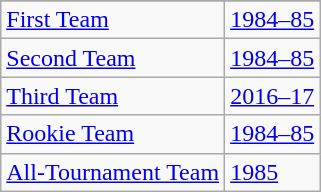<table class="wikitable">
<tr>
</tr>
<tr>
<td><a href='#'>First Team</a></td>
<td><a href='#'>1984–85</a></td>
</tr>
<tr>
<td><a href='#'>Second Team</a></td>
<td><a href='#'>1984–85</a></td>
</tr>
<tr>
<td><a href='#'>Third Team</a></td>
<td><a href='#'>2016–17</a></td>
</tr>
<tr>
<td><a href='#'>Rookie Team</a></td>
<td><a href='#'>1984–85</a></td>
</tr>
<tr>
<td><a href='#'>All-Tournament Team</a></td>
<td><a href='#'>1985</a></td>
</tr>
</table>
